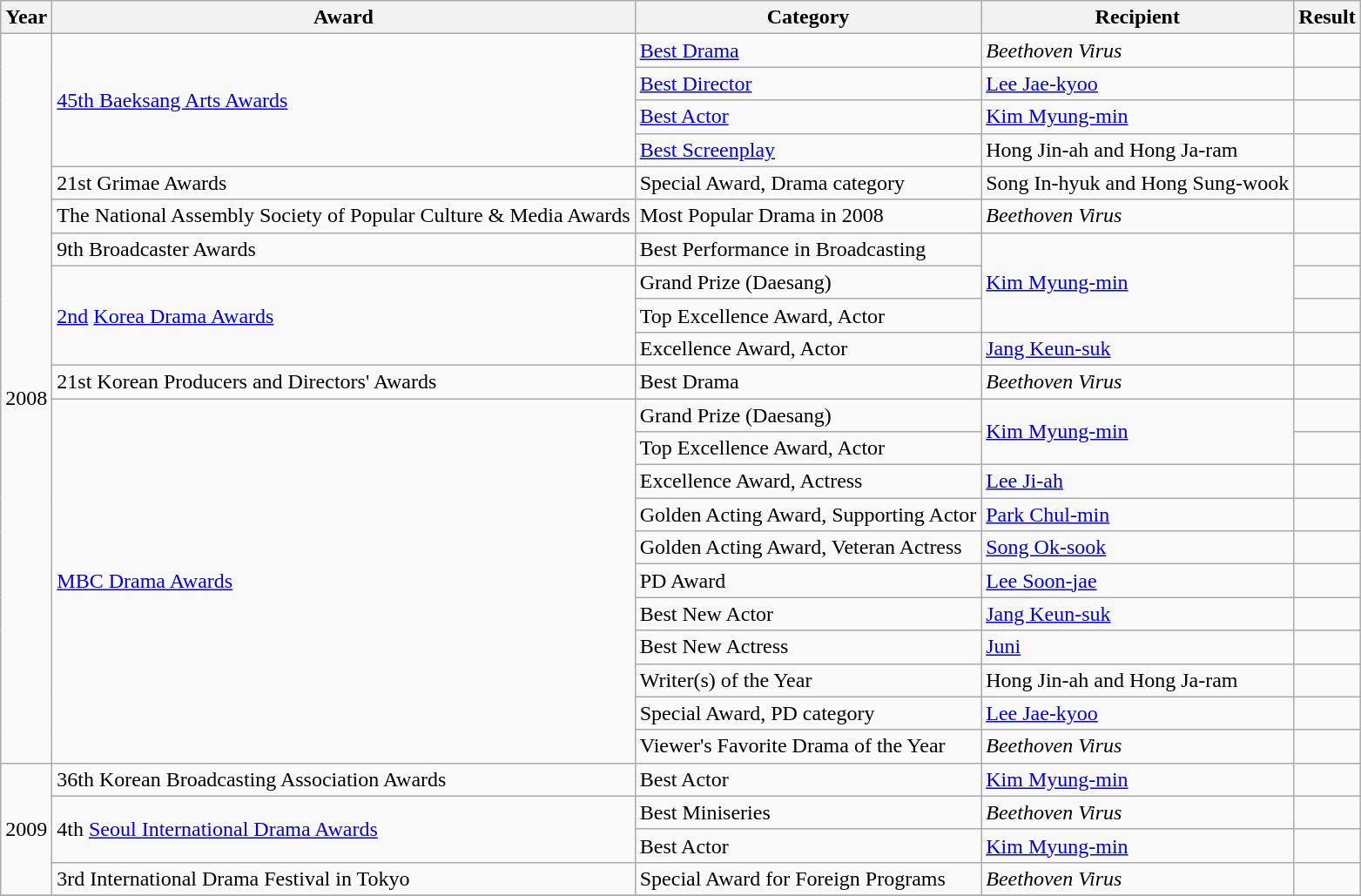<table class="wikitable sortable">
<tr>
<th>Year</th>
<th>Award</th>
<th>Category</th>
<th>Recipient</th>
<th>Result</th>
</tr>
<tr>
<td rowspan=22>2008</td>
<td rowspan=4><a href='#'>45th Baeksang Arts Awards</a></td>
<td><a href='#'>Best Drama</a></td>
<td><em>Beethoven Virus</em></td>
<td></td>
</tr>
<tr>
<td><a href='#'>Best Director</a></td>
<td><a href='#'>Lee Jae-kyoo</a></td>
<td></td>
</tr>
<tr>
<td><a href='#'>Best Actor</a></td>
<td><a href='#'>Kim Myung-min</a></td>
<td></td>
</tr>
<tr>
<td><a href='#'>Best Screenplay</a></td>
<td>Hong Jin-ah and Hong Ja-ram</td>
<td></td>
</tr>
<tr>
<td>21st Grimae Awards</td>
<td>Special Award, Drama category</td>
<td>Song In-hyuk and Hong Sung-wook</td>
<td></td>
</tr>
<tr>
<td>The National Assembly Society of Popular Culture & Media Awards</td>
<td>Most Popular Drama in 2008</td>
<td><em>Beethoven Virus</em></td>
<td></td>
</tr>
<tr>
<td>9th Broadcaster Awards</td>
<td>Best Performance in Broadcasting</td>
<td rowspan=3><a href='#'>Kim Myung-min</a></td>
<td></td>
</tr>
<tr>
<td rowspan=3><a href='#'>2nd</a> <a href='#'>Korea Drama Awards</a></td>
<td>Grand Prize (Daesang)</td>
<td></td>
</tr>
<tr>
<td>Top Excellence Award, Actor</td>
<td></td>
</tr>
<tr>
<td>Excellence Award, Actor</td>
<td><a href='#'>Jang Keun-suk</a></td>
<td></td>
</tr>
<tr>
<td>21st Korean Producers and Directors' Awards</td>
<td>Best Drama</td>
<td><em>Beethoven Virus</em></td>
<td></td>
</tr>
<tr>
<td rowspan=11><a href='#'>MBC Drama Awards</a></td>
<td>Grand Prize (Daesang)</td>
<td rowspan=2><a href='#'>Kim Myung-min</a></td>
<td></td>
</tr>
<tr>
<td>Top Excellence Award, Actor</td>
<td></td>
</tr>
<tr>
<td>Excellence Award, Actress</td>
<td><a href='#'>Lee Ji-ah</a></td>
<td></td>
</tr>
<tr>
<td>Golden Acting Award, Supporting Actor</td>
<td><a href='#'>Park Chul-min</a></td>
<td></td>
</tr>
<tr>
<td>Golden Acting Award, Veteran Actress</td>
<td><a href='#'>Song Ok-sook</a></td>
<td></td>
</tr>
<tr>
<td>PD Award</td>
<td><a href='#'>Lee Soon-jae</a></td>
<td></td>
</tr>
<tr>
<td>Best New Actor</td>
<td><a href='#'>Jang Keun-suk</a></td>
<td></td>
</tr>
<tr>
<td>Best New Actress</td>
<td><a href='#'>Juni</a></td>
<td></td>
</tr>
<tr>
<td>Writer(s) of the Year</td>
<td>Hong Jin-ah and Hong Ja-ram</td>
<td></td>
</tr>
<tr>
<td>Special Award, PD category</td>
<td><a href='#'>Lee Jae-kyoo</a></td>
<td></td>
</tr>
<tr>
<td>Viewer's Favorite Drama of the Year</td>
<td><em>Beethoven Virus</em></td>
<td></td>
</tr>
<tr>
<td rowspan=4>2009</td>
<td>36th Korean Broadcasting Association Awards</td>
<td>Best Actor</td>
<td><a href='#'>Kim Myung-min</a></td>
<td></td>
</tr>
<tr>
<td rowspan=2>4th <a href='#'>Seoul International Drama Awards</a></td>
<td>Best Miniseries</td>
<td><em>Beethoven Virus</em></td>
<td></td>
</tr>
<tr>
<td>Best Actor</td>
<td><a href='#'>Kim Myung-min</a></td>
<td></td>
</tr>
<tr>
<td>3rd International Drama Festival in Tokyo</td>
<td>Special Award for Foreign Programs</td>
<td><em>Beethoven Virus</em></td>
<td></td>
</tr>
<tr>
</tr>
</table>
